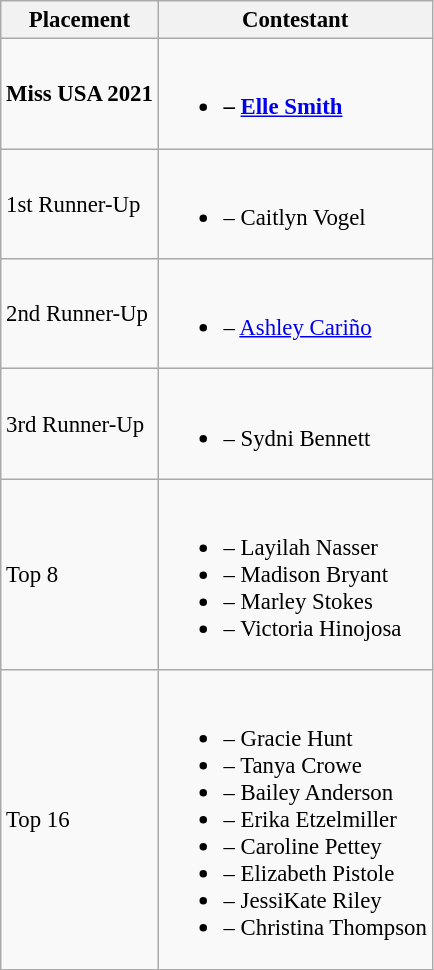<table class="wikitable sortable"style="font-size: 95%;">
<tr>
<th>Placement</th>
<th>Contestant</th>
</tr>
<tr>
<td><strong>Miss USA 2021</strong></td>
<td><br><ul><li><strong> – <a href='#'>Elle Smith</a></strong></li></ul></td>
</tr>
<tr>
<td>1st Runner-Up</td>
<td><br><ul><li> – Caitlyn Vogel</li></ul></td>
</tr>
<tr>
<td>2nd Runner-Up</td>
<td><br><ul><li> – <a href='#'>Ashley Cariño</a></li></ul></td>
</tr>
<tr>
<td>3rd Runner-Up</td>
<td><br><ul><li> – Sydni Bennett</li></ul></td>
</tr>
<tr>
<td>Top 8</td>
<td><br><ul><li> – Layilah Nasser</li><li> – Madison Bryant</li><li> – Marley Stokes</li><li> – Victoria Hinojosa</li></ul></td>
</tr>
<tr>
<td>Top 16</td>
<td><br><ul><li> – Gracie Hunt</li><li> – Tanya Crowe</li><li> – Bailey Anderson</li><li> – Erika Etzelmiller</li><li> – Caroline Pettey</li><li> – Elizabeth Pistole</li><li> – JessiKate Riley</li><li> – Christina Thompson</li></ul></td>
</tr>
</table>
